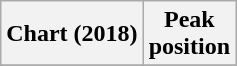<table class="wikitable plainrowheaders">
<tr>
<th>Chart (2018)</th>
<th>Peak<br>position</th>
</tr>
<tr>
</tr>
</table>
